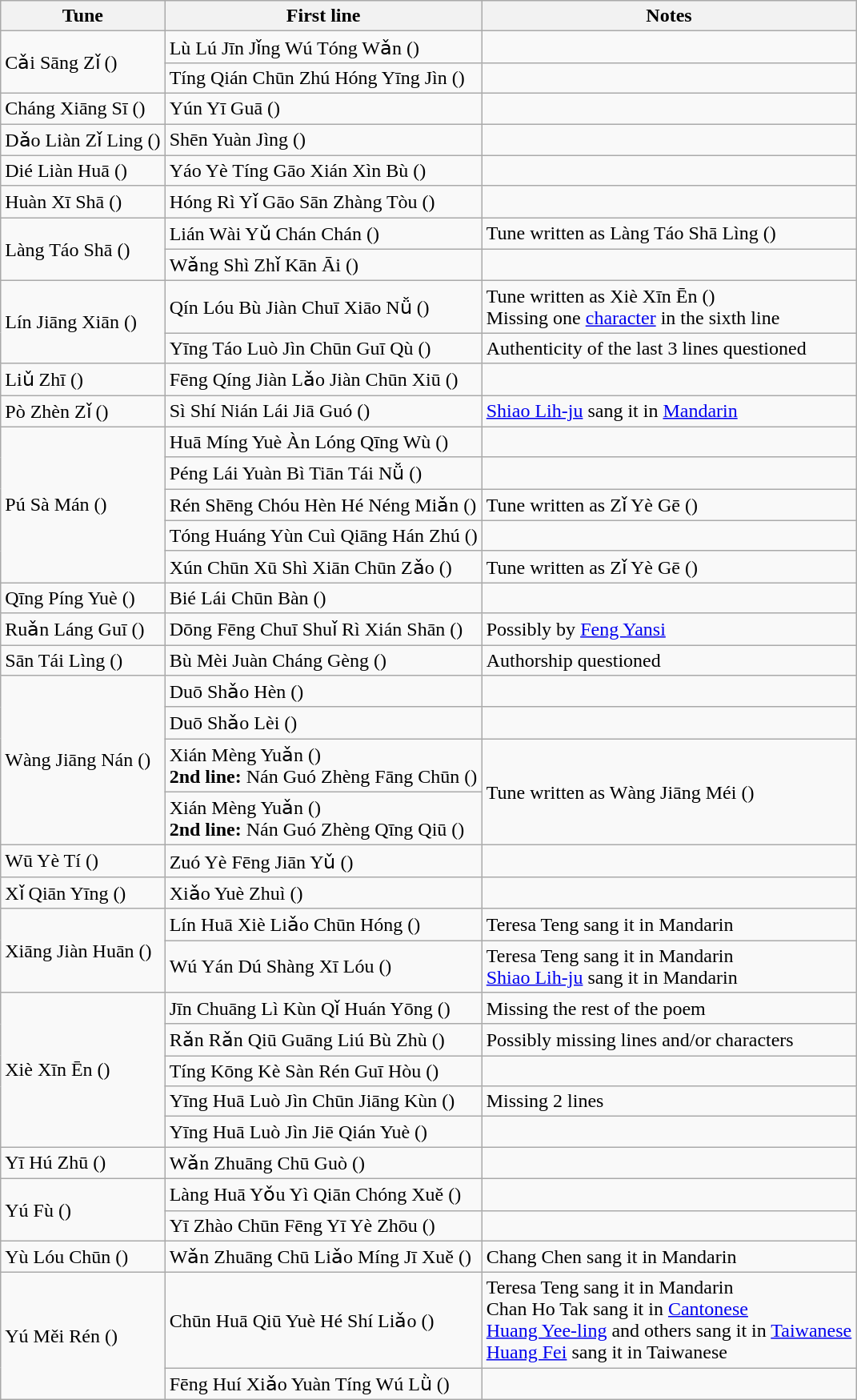<table class="wikitable">
<tr>
<th>Tune</th>
<th>First line</th>
<th>Notes</th>
</tr>
<tr>
<td rowspan=2>Cǎi Sāng Zǐ ()</td>
<td>Lù Lú Jīn Jǐng Wú Tóng Wǎn ()</td>
<td></td>
</tr>
<tr>
<td>Tíng Qián Chūn Zhú Hóng Yīng Jìn ()</td>
<td></td>
</tr>
<tr>
<td>Cháng Xiāng Sī ()</td>
<td>Yún Yī Guā ()</td>
<td></td>
</tr>
<tr>
<td>Dǎo Liàn Zǐ Ling ()</td>
<td>Shēn Yuàn Jìng ()</td>
<td></td>
</tr>
<tr>
<td>Dié Liàn Huā ()</td>
<td>Yáo Yè Tíng Gāo Xián Xìn Bù ()</td>
<td></td>
</tr>
<tr>
<td>Huàn Xī Shā ()</td>
<td>Hóng Rì Yǐ Gāo Sān Zhàng Tòu ()</td>
<td></td>
</tr>
<tr>
<td rowspan=2>Làng Táo Shā ()</td>
<td>Lián Wài Yǔ Chán Chán ()</td>
<td>Tune written as Làng Táo Shā Lìng ()</td>
</tr>
<tr>
<td>Wǎng Shì Zhǐ Kān Āi ()</td>
<td></td>
</tr>
<tr>
<td rowspan=2>Lín Jiāng Xiān ()</td>
<td>Qín Lóu Bù Jiàn Chuī Xiāo Nǚ ()</td>
<td>Tune written as Xiè Xīn Ēn ()<br>Missing one <a href='#'>character</a> in the sixth line</td>
</tr>
<tr>
<td>Yīng Táo Luò Jìn Chūn Guī Qù ()</td>
<td>Authenticity of the last 3 lines questioned</td>
</tr>
<tr>
<td>Liǔ Zhī ()</td>
<td>Fēng Qíng Jiàn Lǎo Jiàn Chūn Xiū ()</td>
<td></td>
</tr>
<tr>
<td>Pò Zhèn Zǐ ()</td>
<td>Sì Shí Nián Lái Jiā Guó ()</td>
<td><a href='#'>Shiao Lih-ju</a> sang it in <a href='#'>Mandarin</a></td>
</tr>
<tr>
<td rowspan=5>Pú Sà Mán ()</td>
<td>Huā Míng Yuè Àn Lóng Qīng Wù ()</td>
<td></td>
</tr>
<tr>
<td>Péng Lái Yuàn Bì Tiān Tái Nǚ ()</td>
<td></td>
</tr>
<tr>
<td>Rén Shēng Chóu Hèn Hé Néng Miǎn ()</td>
<td>Tune written as Zǐ Yè Gē ()</td>
</tr>
<tr>
<td>Tóng Huáng Yùn Cuì Qiāng Hán Zhú ()</td>
<td></td>
</tr>
<tr>
<td>Xún Chūn Xū Shì Xiān Chūn Zǎo ()</td>
<td>Tune written as Zǐ Yè Gē ()</td>
</tr>
<tr>
<td>Qīng Píng Yuè ()</td>
<td>Bié Lái Chūn Bàn ()</td>
<td></td>
</tr>
<tr>
<td>Ruǎn Láng Guī ()</td>
<td>Dōng Fēng Chuī Shuǐ Rì Xián Shān ()</td>
<td>Possibly by <a href='#'>Feng Yansi</a></td>
</tr>
<tr>
<td>Sān Tái Lìng ()</td>
<td>Bù Mèi Juàn Cháng Gèng ()</td>
<td>Authorship questioned</td>
</tr>
<tr>
<td rowspan=4>Wàng Jiāng Nán ()</td>
<td>Duō Shǎo Hèn ()</td>
<td></td>
</tr>
<tr>
<td>Duō Shǎo Lèi ()</td>
<td></td>
</tr>
<tr>
<td>Xián Mèng Yuǎn ()<br><strong>2nd line:</strong> Nán Guó Zhèng Fāng Chūn ()</td>
<td rowspan=2>Tune written as Wàng Jiāng Méi ()</td>
</tr>
<tr>
<td>Xián Mèng Yuǎn ()<br><strong>2nd line:</strong> Nán Guó Zhèng Qīng Qiū ()</td>
</tr>
<tr>
<td>Wū Yè Tí ()</td>
<td>Zuó Yè Fēng Jiān Yǔ ()</td>
<td></td>
</tr>
<tr>
<td>Xǐ Qiān Yīng ()</td>
<td>Xiǎo Yuè Zhuì ()</td>
<td></td>
</tr>
<tr>
<td rowspan=2>Xiāng Jiàn Huān ()</td>
<td>Lín Huā Xiè Liǎo Chūn Hóng ()</td>
<td>Teresa Teng sang it in Mandarin</td>
</tr>
<tr>
<td>Wú Yán Dú Shàng Xī Lóu ()</td>
<td>Teresa Teng sang it in Mandarin<br><a href='#'>Shiao Lih-ju</a> sang it in Mandarin</td>
</tr>
<tr>
<td rowspan=5>Xiè Xīn Ēn ()</td>
<td>Jīn Chuāng Lì Kùn Qǐ Huán Yōng ()</td>
<td>Missing the rest of the poem</td>
</tr>
<tr>
<td>Rǎn Rǎn Qiū Guāng Liú Bù Zhù ()</td>
<td>Possibly missing lines and/or characters</td>
</tr>
<tr>
<td>Tíng Kōng Kè Sàn Rén Guī Hòu ()</td>
<td></td>
</tr>
<tr>
<td>Yīng Huā Luò Jìn Chūn Jiāng Kùn ()</td>
<td>Missing 2 lines</td>
</tr>
<tr>
<td>Yīng Huā Luò Jìn Jiē Qián Yuè ()</td>
<td></td>
</tr>
<tr>
<td>Yī Hú Zhū ()</td>
<td>Wǎn Zhuāng Chū Guò ()</td>
<td></td>
</tr>
<tr>
<td rowspan=2>Yú Fù ()</td>
<td>Làng Huā Yǒu Yì Qiān Chóng Xuě ()</td>
<td></td>
</tr>
<tr>
<td>Yī Zhào Chūn Fēng Yī Yè Zhōu ()</td>
<td></td>
</tr>
<tr>
<td>Yù Lóu Chūn ()</td>
<td>Wǎn Zhuāng Chū Liǎo Míng Jī Xuě ()</td>
<td>Chang Chen sang it in Mandarin</td>
</tr>
<tr>
<td rowspan=2>Yú Měi Rén ()</td>
<td>Chūn Huā Qiū Yuè Hé Shí Liǎo ()</td>
<td>Teresa Teng sang it in Mandarin<br>Chan Ho Tak sang it in <a href='#'>Cantonese</a><br><a href='#'>Huang Yee-ling</a> and others sang it in <a href='#'>Taiwanese</a><br><a href='#'>Huang Fei</a> sang it in Taiwanese</td>
</tr>
<tr>
<td>Fēng Huí Xiǎo Yuàn Tíng Wú Lǜ ()</td>
<td></td>
</tr>
</table>
